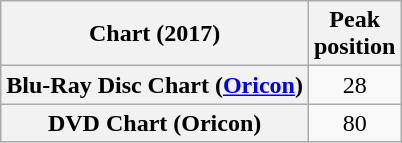<table class="wikitable plainrowheaders" style="text-align:center">
<tr>
<th scope="col">Chart (2017)</th>
<th scope="col">Peak<br> position</th>
</tr>
<tr>
<th scope="row">Blu-Ray Disc Chart (<a href='#'>Oricon</a>)</th>
<td>28</td>
</tr>
<tr>
<th scope="row">DVD Chart (Oricon)</th>
<td>80</td>
</tr>
</table>
